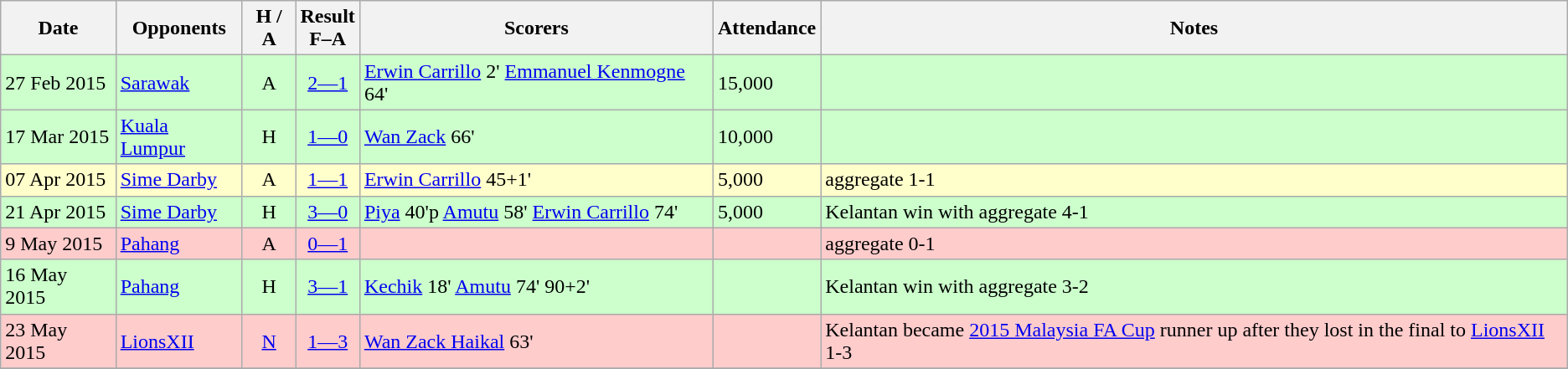<table class="wikitable" style="text-align:center">
<tr>
<th>Date</th>
<th>Opponents</th>
<th>H / A</th>
<th>Result<br>F–A</th>
<th>Scorers</th>
<th>Attendance</th>
<th>Notes</th>
</tr>
<tr bgcolor="#ccffcc">
<td align="left">27 Feb 2015</td>
<td align="left">  <a href='#'>Sarawak</a></td>
<td>A</td>
<td><a href='#'>2—1</a></td>
<td align="left"><a href='#'>Erwin Carrillo</a> 2' <a href='#'>Emmanuel Kenmogne</a> 64'</td>
<td align="left">15,000</td>
<td></td>
</tr>
<tr bgcolor="#ccffcc">
<td align="left">17 Mar 2015</td>
<td align="left"> <a href='#'>Kuala Lumpur</a></td>
<td>H</td>
<td><a href='#'>1—0</a></td>
<td align="left"><a href='#'>Wan Zack</a> 66'</td>
<td align="left">10,000</td>
<td></td>
</tr>
<tr bgcolor="#ffffcc">
<td align="left">07 Apr 2015</td>
<td align="left"> <a href='#'>Sime Darby</a></td>
<td>A</td>
<td><a href='#'>1—1</a></td>
<td align="left"><a href='#'>Erwin Carrillo</a> 45+1'</td>
<td align="left">5,000</td>
<td align="left">aggregate 1-1</td>
</tr>
<tr bgcolor="#ccffcc">
<td align="left">21 Apr 2015</td>
<td align="left"> <a href='#'>Sime Darby</a></td>
<td>H</td>
<td><a href='#'>3—0</a></td>
<td align="left"><a href='#'>Piya</a> 40'p <a href='#'>Amutu</a> 58' <a href='#'>Erwin Carrillo</a> 74'</td>
<td align="left">5,000</td>
<td align="left">Kelantan win with aggregate 4-1</td>
</tr>
<tr bgcolor="#ffcccc">
<td align="left">9 May 2015</td>
<td align="left"> <a href='#'>Pahang</a></td>
<td>A</td>
<td><a href='#'>0—1</a></td>
<td align="left"></td>
<td></td>
<td align="left">aggregate 0-1</td>
</tr>
<tr bgcolor="#ccffcc">
<td align="left">16 May 2015</td>
<td align="left"> <a href='#'>Pahang</a></td>
<td>H</td>
<td><a href='#'>3—1</a></td>
<td align="left"><a href='#'>Kechik</a> 18' <a href='#'>Amutu</a> 74' 90+2'</td>
<td></td>
<td align="left">Kelantan win with aggregate 3-2</td>
</tr>
<tr bgcolor="#ffcccc">
<td align="left">23 May 2015</td>
<td align="left"> <a href='#'>LionsXII</a></td>
<td><a href='#'>N</a></td>
<td><a href='#'>1—3</a></td>
<td align="left"><a href='#'>Wan Zack Haikal</a> 63'</td>
<td></td>
<td align="left">Kelantan became <a href='#'>2015 Malaysia FA Cup</a> runner up after they lost in the final to <a href='#'>LionsXII</a> 1-3</td>
</tr>
<tr>
</tr>
</table>
